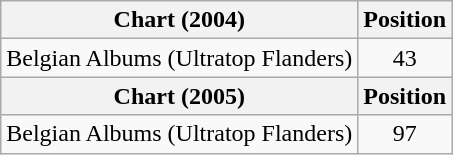<table class="wikitable">
<tr>
<th>Chart (2004)</th>
<th>Position</th>
</tr>
<tr>
<td>Belgian Albums (Ultratop Flanders)</td>
<td align="center">43</td>
</tr>
<tr>
<th>Chart (2005)</th>
<th>Position</th>
</tr>
<tr>
<td>Belgian Albums (Ultratop Flanders)</td>
<td align="center">97</td>
</tr>
</table>
